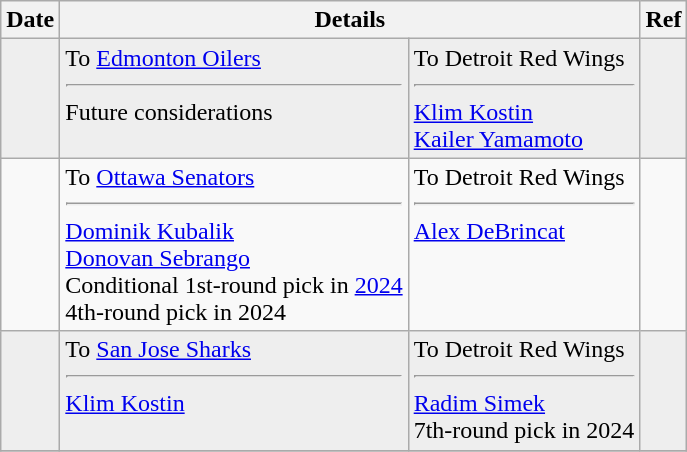<table class="wikitable">
<tr>
<th>Date</th>
<th colspan="2">Details</th>
<th>Ref</th>
</tr>
<tr style="background:#eee;">
<td></td>
<td valign="top">To <a href='#'>Edmonton Oilers</a><hr>Future considerations</td>
<td valign="top">To Detroit Red Wings<hr><a href='#'>Klim Kostin</a><br><a href='#'>Kailer Yamamoto</a></td>
<td></td>
</tr>
<tr>
<td></td>
<td valign="top">To <a href='#'>Ottawa Senators</a><hr><a href='#'>Dominik Kubalik</a><br><a href='#'>Donovan Sebrango</a><br>Conditional 1st-round pick in <a href='#'>2024</a><br>4th-round pick in 2024</td>
<td valign="top">To Detroit Red Wings<hr><a href='#'>Alex DeBrincat</a></td>
<td></td>
</tr>
<tr style="background:#eee;">
<td></td>
<td valign="top">To <a href='#'>San Jose Sharks</a><hr><a href='#'>Klim Kostin</a></td>
<td valign="top">To Detroit Red Wings<hr><a href='#'>Radim Simek</a><br>7th-round pick in 2024</td>
<td></td>
</tr>
<tr>
</tr>
</table>
